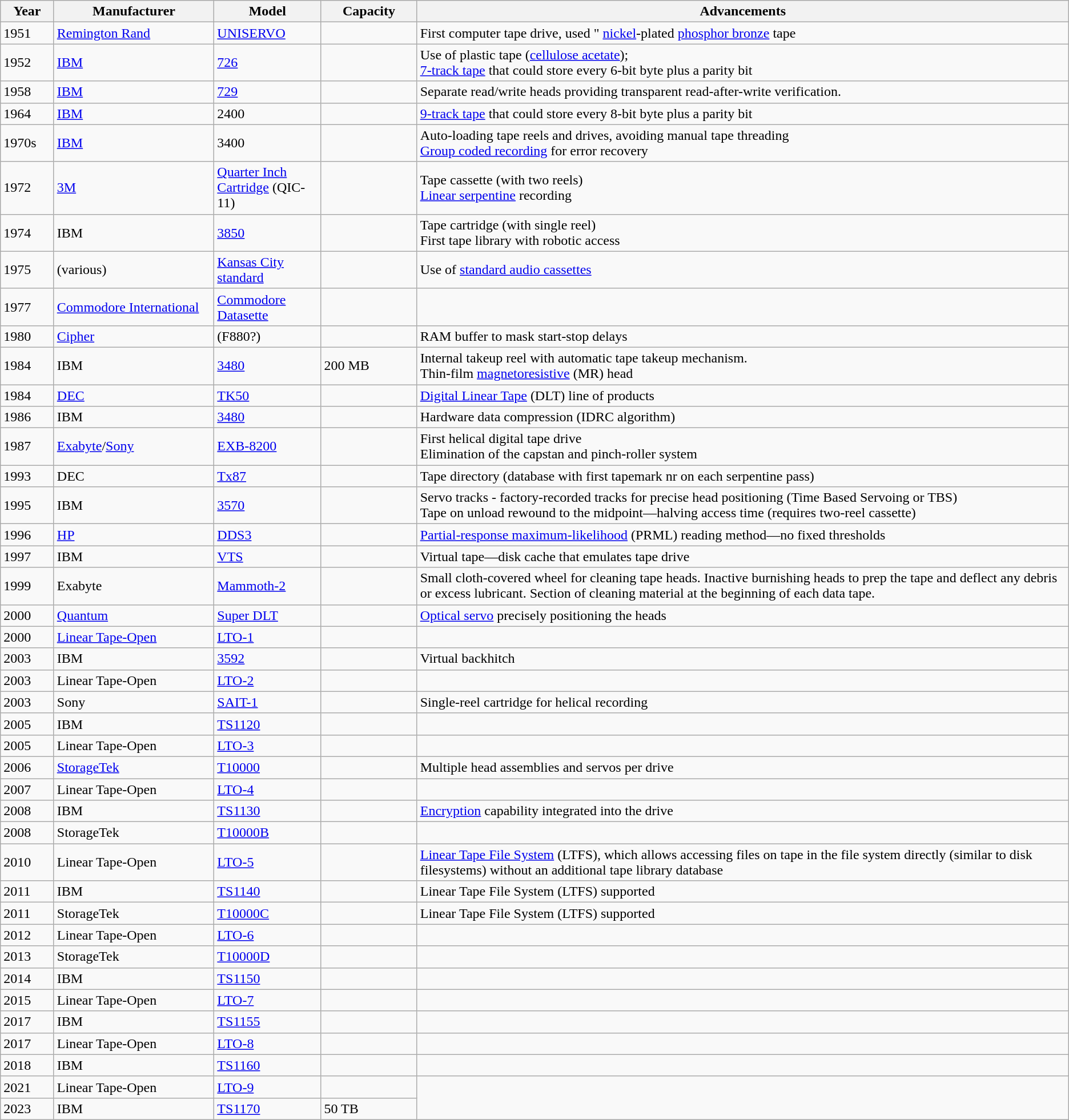<table class="wikitable sortable">
<tr>
<th style="width:5%;">Year</th>
<th style="width:15%;">Manufacturer</th>
<th style="width:10%;">Model</th>
<th style="width:9%;">Capacity</th>
<th style="width:70%;">Advancements</th>
</tr>
<tr>
<td>1951</td>
<td><a href='#'>Remington Rand</a></td>
<td><a href='#'>UNISERVO</a></td>
<td></td>
<td>First computer tape drive, used " <a href='#'>nickel</a>-plated <a href='#'>phosphor bronze</a> tape</td>
</tr>
<tr>
<td>1952</td>
<td><a href='#'>IBM</a></td>
<td><a href='#'>726</a></td>
<td></td>
<td>Use of plastic tape (<a href='#'>cellulose acetate</a>);<br><a href='#'>7-track tape</a> that could store every 6-bit byte plus a parity bit</td>
</tr>
<tr>
<td>1958</td>
<td><a href='#'>IBM</a></td>
<td><a href='#'>729</a></td>
<td></td>
<td>Separate read/write heads providing transparent read-after-write verification.</td>
</tr>
<tr>
<td>1964</td>
<td><a href='#'>IBM</a></td>
<td>2400</td>
<td></td>
<td><a href='#'>9-track tape</a> that could store every 8-bit byte plus a parity bit</td>
</tr>
<tr>
<td>1970s</td>
<td><a href='#'>IBM</a></td>
<td>3400</td>
<td></td>
<td>Auto-loading tape reels and drives, avoiding manual tape threading<br><a href='#'>Group coded recording</a> for error recovery</td>
</tr>
<tr>
<td>1972</td>
<td><a href='#'>3M</a></td>
<td><a href='#'>Quarter Inch Cartridge</a> (QIC-11)</td>
<td></td>
<td>Tape cassette (with two reels)<br><a href='#'>Linear serpentine</a> recording</td>
</tr>
<tr>
<td>1974</td>
<td>IBM</td>
<td><a href='#'>3850</a></td>
<td></td>
<td>Tape cartridge (with single reel)<br>First tape library with robotic access</td>
</tr>
<tr>
<td>1975</td>
<td>(various)</td>
<td><a href='#'>Kansas City standard</a></td>
<td></td>
<td>Use of <a href='#'>standard audio cassettes</a></td>
</tr>
<tr>
<td>1977</td>
<td><a href='#'>Commodore International</a></td>
<td><a href='#'>Commodore Datasette</a></td>
<td></td>
<td></td>
</tr>
<tr>
<td>1980</td>
<td><a href='#'>Cipher</a></td>
<td>(F880?)</td>
<td></td>
<td>RAM buffer to mask start-stop delays</td>
</tr>
<tr>
<td>1984</td>
<td>IBM</td>
<td><a href='#'>3480</a></td>
<td>200 MB</td>
<td>Internal takeup reel with automatic tape takeup mechanism.<br>Thin-film <a href='#'>magnetoresistive</a> (MR) head</td>
</tr>
<tr>
<td>1984</td>
<td><a href='#'>DEC</a></td>
<td><a href='#'>TK50</a></td>
<td></td>
<td><a href='#'>Digital Linear Tape</a> (DLT) line of products</td>
</tr>
<tr>
<td>1986</td>
<td>IBM</td>
<td><a href='#'>3480</a></td>
<td></td>
<td>Hardware data compression (IDRC algorithm)</td>
</tr>
<tr>
<td>1987</td>
<td><a href='#'>Exabyte</a>/<a href='#'>Sony</a></td>
<td><a href='#'>EXB-8200</a></td>
<td></td>
<td>First helical digital tape drive<br>Elimination of the capstan and pinch-roller system</td>
</tr>
<tr>
<td>1993</td>
<td>DEC</td>
<td><a href='#'>Tx87</a></td>
<td></td>
<td>Tape directory (database with first tapemark nr on each serpentine pass)</td>
</tr>
<tr>
<td>1995</td>
<td>IBM</td>
<td><a href='#'>3570</a></td>
<td></td>
<td>Servo tracks - factory-recorded tracks for precise head positioning (Time Based Servoing or TBS)<br>Tape on unload rewound to the midpoint—halving access time (requires two-reel cassette)</td>
</tr>
<tr>
<td>1996</td>
<td><a href='#'>HP</a></td>
<td><a href='#'>DDS3</a></td>
<td></td>
<td><a href='#'>Partial-response maximum-likelihood</a> (PRML) reading method—no fixed thresholds</td>
</tr>
<tr>
<td>1997</td>
<td>IBM</td>
<td><a href='#'>VTS</a></td>
<td></td>
<td>Virtual tape—disk cache that emulates tape drive</td>
</tr>
<tr>
<td>1999</td>
<td>Exabyte</td>
<td><a href='#'>Mammoth-2</a></td>
<td></td>
<td>Small cloth-covered wheel for cleaning tape heads. Inactive burnishing heads to prep the tape and deflect any debris or excess lubricant. Section of cleaning material at the beginning of each data tape.</td>
</tr>
<tr>
<td>2000</td>
<td><a href='#'>Quantum</a></td>
<td><a href='#'>Super DLT</a></td>
<td></td>
<td><a href='#'>Optical servo</a> precisely positioning the heads</td>
</tr>
<tr>
<td>2000</td>
<td><a href='#'>Linear Tape-Open</a></td>
<td><a href='#'>LTO-1</a></td>
<td></td>
<td></td>
</tr>
<tr>
<td>2003</td>
<td>IBM</td>
<td><a href='#'>3592</a></td>
<td></td>
<td>Virtual backhitch</td>
</tr>
<tr>
<td>2003</td>
<td>Linear Tape-Open</td>
<td><a href='#'>LTO-2</a></td>
<td></td>
<td></td>
</tr>
<tr>
<td>2003</td>
<td>Sony</td>
<td><a href='#'>SAIT-1</a></td>
<td></td>
<td>Single-reel cartridge for helical recording</td>
</tr>
<tr>
<td>2005</td>
<td>IBM</td>
<td><a href='#'>TS1120</a></td>
<td></td>
<td></td>
</tr>
<tr>
<td>2005</td>
<td>Linear Tape-Open</td>
<td><a href='#'>LTO-3</a></td>
<td></td>
<td></td>
</tr>
<tr>
<td>2006</td>
<td><a href='#'>StorageTek</a></td>
<td><a href='#'>T10000</a></td>
<td></td>
<td>Multiple head assemblies and servos per drive</td>
</tr>
<tr>
<td>2007</td>
<td>Linear Tape-Open</td>
<td><a href='#'>LTO-4</a></td>
<td></td>
<td></td>
</tr>
<tr>
<td>2008</td>
<td>IBM</td>
<td><a href='#'>TS1130</a></td>
<td></td>
<td><a href='#'>Encryption</a> capability integrated into the drive</td>
</tr>
<tr>
<td>2008</td>
<td>StorageTek</td>
<td><a href='#'>T10000B</a></td>
<td></td>
<td></td>
</tr>
<tr>
<td>2010</td>
<td>Linear Tape-Open</td>
<td><a href='#'>LTO-5</a></td>
<td></td>
<td><a href='#'>Linear Tape File System</a> (LTFS), which allows accessing files on tape in the file system directly (similar to disk filesystems) without an additional tape library database</td>
</tr>
<tr>
<td>2011</td>
<td>IBM</td>
<td><a href='#'>TS1140</a></td>
<td></td>
<td>Linear Tape File System (LTFS) supported</td>
</tr>
<tr>
<td>2011</td>
<td>StorageTek</td>
<td><a href='#'>T10000C</a></td>
<td></td>
<td>Linear Tape File System (LTFS) supported</td>
</tr>
<tr>
<td>2012</td>
<td>Linear Tape-Open</td>
<td><a href='#'>LTO-6</a></td>
<td></td>
<td></td>
</tr>
<tr>
<td>2013</td>
<td>StorageTek</td>
<td><a href='#'>T10000D</a></td>
<td></td>
<td></td>
</tr>
<tr>
<td>2014</td>
<td>IBM</td>
<td><a href='#'>TS1150</a></td>
<td></td>
<td></td>
</tr>
<tr>
<td>2015</td>
<td>Linear Tape-Open</td>
<td><a href='#'>LTO-7</a></td>
<td></td>
<td></td>
</tr>
<tr>
<td>2017</td>
<td>IBM</td>
<td><a href='#'>TS1155</a></td>
<td></td>
<td></td>
</tr>
<tr>
<td>2017</td>
<td>Linear Tape-Open</td>
<td><a href='#'>LTO-8</a></td>
<td></td>
<td></td>
</tr>
<tr>
<td>2018</td>
<td>IBM</td>
<td><a href='#'>TS1160</a></td>
<td></td>
<td></td>
</tr>
<tr>
<td>2021</td>
<td>Linear Tape-Open</td>
<td><a href='#'>LTO-9</a></td>
<td></td>
</tr>
<tr>
<td>2023</td>
<td>IBM</td>
<td><a href='#'>TS1170</a></td>
<td>50 TB</td>
</tr>
</table>
